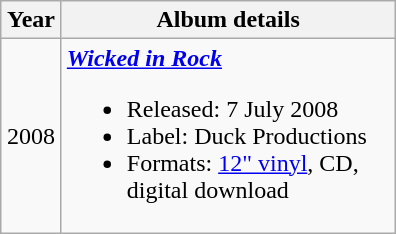<table class="wikitable">
<tr>
<th width="33">Year</th>
<th width="215">Album details</th>
</tr>
<tr>
<td align="center">2008</td>
<td><strong><em><a href='#'>Wicked in Rock</a></em></strong><br><ul><li>Released: 7 July 2008</li><li>Label: Duck Productions</li><li>Formats: <a href='#'>12" vinyl</a>, CD, digital download</li></ul></td>
</tr>
</table>
